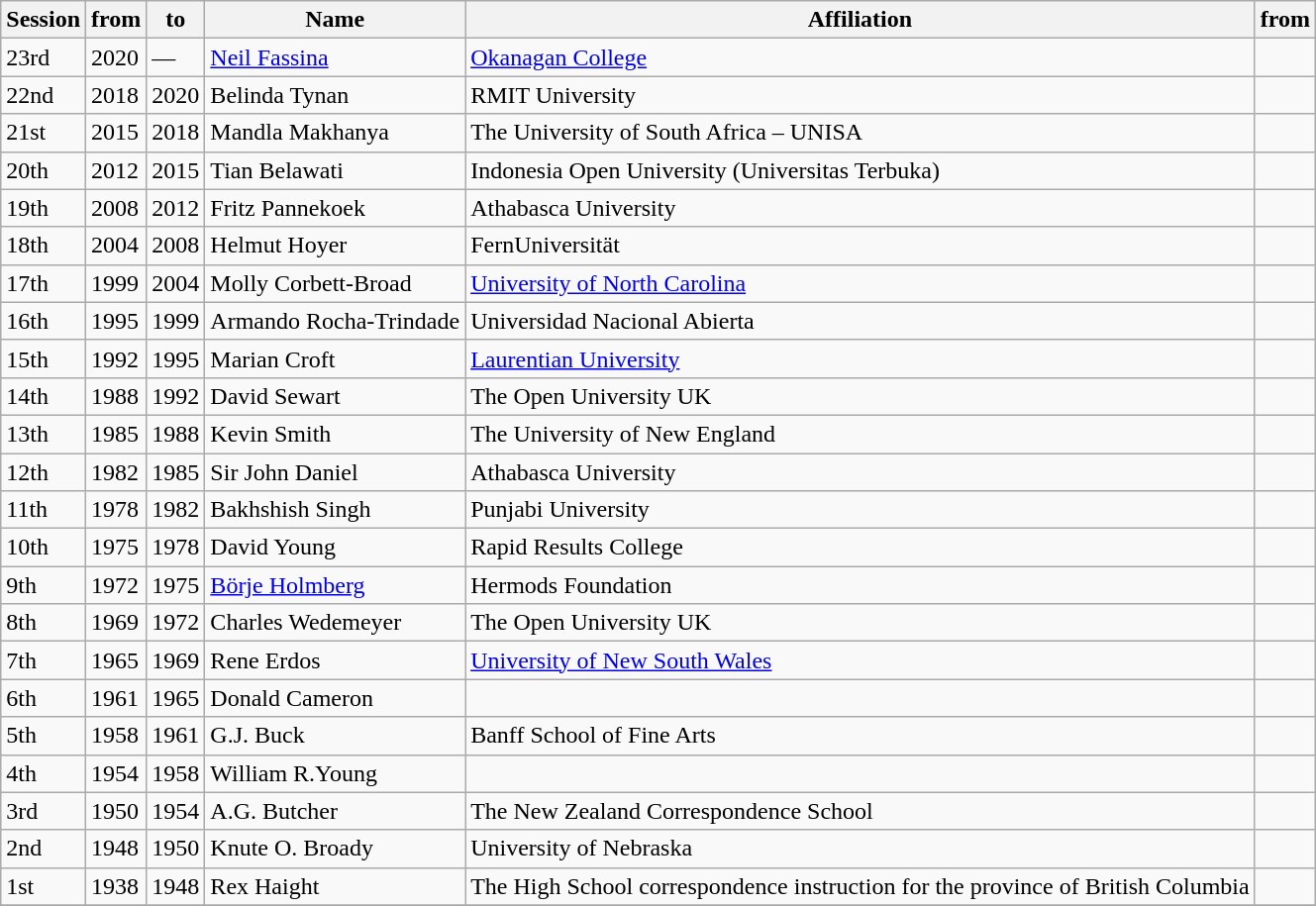<table class="sortable wikitable">
<tr>
<th>Session</th>
<th>from</th>
<th>to</th>
<th>Name</th>
<th>Affiliation</th>
<th>from</th>
</tr>
<tr>
<td>23rd</td>
<td>2020</td>
<td>—</td>
<td><a href='#'>Neil Fassina</a></td>
<td><a href='#'>Okanagan College</a></td>
<td></td>
</tr>
<tr>
<td>22nd</td>
<td>2018</td>
<td>2020</td>
<td>Belinda Tynan</td>
<td>RMIT University</td>
<td></td>
</tr>
<tr>
<td>21st</td>
<td>2015</td>
<td>2018</td>
<td>Mandla Makhanya</td>
<td>The University of South Africa – UNISA</td>
<td></td>
</tr>
<tr>
<td>20th</td>
<td>2012</td>
<td>2015</td>
<td>Tian Belawati</td>
<td>Indonesia Open University (Universitas Terbuka)</td>
<td></td>
</tr>
<tr>
<td>19th</td>
<td>2008</td>
<td>2012</td>
<td>Fritz Pannekoek</td>
<td>Athabasca University</td>
<td></td>
</tr>
<tr>
<td>18th</td>
<td>2004</td>
<td>2008</td>
<td>Helmut Hoyer</td>
<td>FernUniversität</td>
<td></td>
</tr>
<tr>
<td>17th</td>
<td>1999</td>
<td>2004</td>
<td>Molly Corbett-Broad</td>
<td><a href='#'>University of North Carolina</a></td>
<td></td>
</tr>
<tr>
<td>16th</td>
<td>1995</td>
<td>1999</td>
<td>Armando Rocha-Trindade</td>
<td>Universidad Nacional Abierta</td>
<td></td>
</tr>
<tr>
<td>15th</td>
<td>1992</td>
<td>1995</td>
<td>Marian Croft</td>
<td><a href='#'>Laurentian University</a></td>
<td></td>
</tr>
<tr>
<td>14th</td>
<td>1988</td>
<td>1992</td>
<td>David Sewart</td>
<td>The Open University UK</td>
<td></td>
</tr>
<tr>
<td>13th</td>
<td>1985</td>
<td>1988</td>
<td>Kevin Smith</td>
<td>The University of New England</td>
<td></td>
</tr>
<tr>
<td>12th</td>
<td>1982</td>
<td>1985</td>
<td>Sir John Daniel</td>
<td>Athabasca University</td>
<td></td>
</tr>
<tr>
<td>11th</td>
<td>1978</td>
<td>1982</td>
<td>Bakhshish Singh</td>
<td>Punjabi University</td>
<td></td>
</tr>
<tr>
<td>10th</td>
<td>1975</td>
<td>1978</td>
<td>David Young</td>
<td>Rapid Results College</td>
<td></td>
</tr>
<tr>
<td>9th</td>
<td>1972</td>
<td>1975</td>
<td><a href='#'>Börje Holmberg</a></td>
<td>Hermods Foundation</td>
<td></td>
</tr>
<tr>
<td>8th</td>
<td>1969</td>
<td>1972</td>
<td>Charles Wedemeyer</td>
<td>The Open University UK</td>
<td></td>
</tr>
<tr>
<td>7th</td>
<td>1965</td>
<td>1969</td>
<td>Rene Erdos</td>
<td><a href='#'>University of New South Wales</a></td>
<td></td>
</tr>
<tr>
<td>6th</td>
<td>1961</td>
<td>1965</td>
<td>Donald Cameron</td>
<td></td>
<td></td>
</tr>
<tr>
<td>5th</td>
<td>1958</td>
<td>1961</td>
<td>G.J. Buck</td>
<td>Banff School of Fine Arts</td>
<td></td>
</tr>
<tr>
<td>4th</td>
<td>1954</td>
<td>1958</td>
<td>William R.Young</td>
<td></td>
<td></td>
</tr>
<tr>
<td>3rd</td>
<td>1950</td>
<td>1954</td>
<td>A.G. Butcher</td>
<td>The New Zealand Correspondence School</td>
<td></td>
</tr>
<tr>
<td>2nd</td>
<td>1948</td>
<td>1950</td>
<td>Knute O. Broady</td>
<td>University of Nebraska</td>
<td></td>
</tr>
<tr>
<td>1st</td>
<td>1938</td>
<td>1948</td>
<td>Rex Haight</td>
<td>The High School correspondence instruction for the province of British Columbia</td>
<td></td>
</tr>
<tr>
</tr>
</table>
